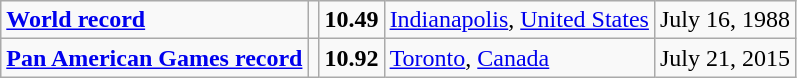<table class="wikitable">
<tr>
<td><strong><a href='#'>World record</a></strong></td>
<td></td>
<td><strong>10.49</strong></td>
<td><a href='#'>Indianapolis</a>, <a href='#'>United States</a></td>
<td>July 16, 1988</td>
</tr>
<tr>
<td><strong><a href='#'>Pan American Games record</a></strong></td>
<td></td>
<td><strong>10.92</strong></td>
<td><a href='#'>Toronto</a>, <a href='#'>Canada</a></td>
<td>July 21, 2015</td>
</tr>
</table>
